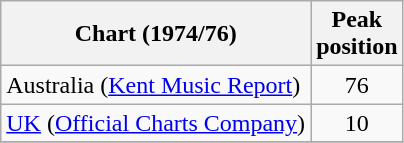<table class="wikitable">
<tr>
<th align="left">Chart (1974/76)</th>
<th align="left">Peak<br>position</th>
</tr>
<tr>
<td>Australia (<a href='#'>Kent Music Report</a>)</td>
<td style="text-align:center;">76</td>
</tr>
<tr>
<td><a href='#'>UK</a> (<a href='#'>Official Charts Company</a>)</td>
<td style="text-align:center;">10</td>
</tr>
<tr>
</tr>
</table>
